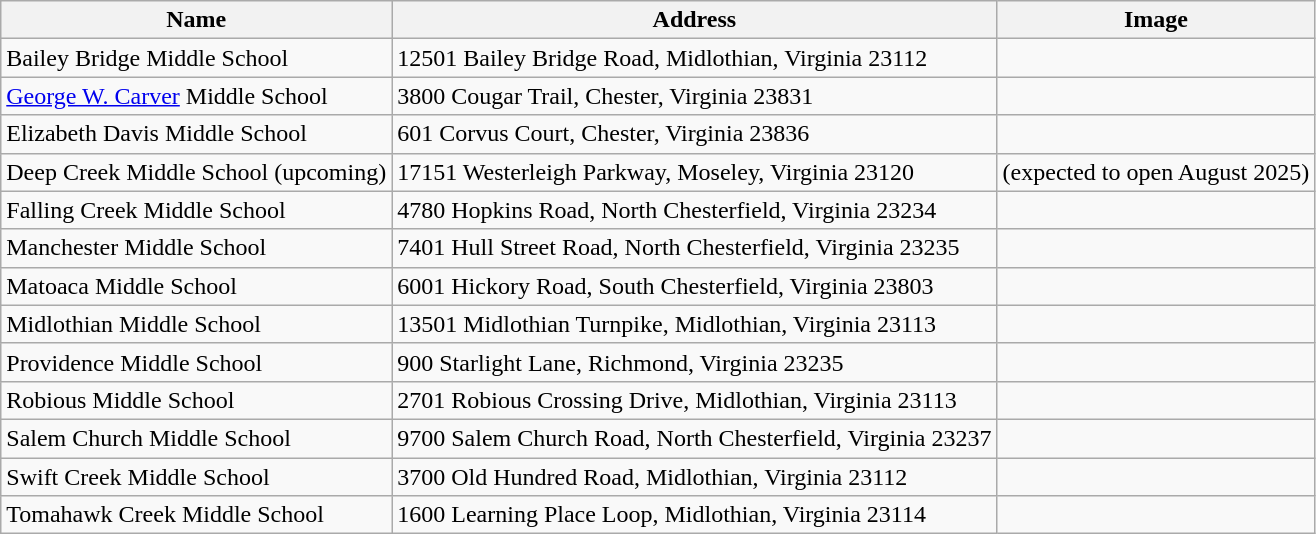<table class="wikitable">
<tr>
<th>Name</th>
<th>Address</th>
<th>Image</th>
</tr>
<tr>
<td>Bailey Bridge Middle School</td>
<td>12501 Bailey Bridge Road, Midlothian, Virginia 23112</td>
<td></td>
</tr>
<tr>
<td><a href='#'>George W. Carver</a> Middle School</td>
<td>3800 Cougar Trail, Chester, Virginia 23831</td>
<td></td>
</tr>
<tr>
<td>Elizabeth Davis Middle School</td>
<td>601 Corvus Court, Chester, Virginia 23836</td>
<td></td>
</tr>
<tr>
<td>Deep Creek Middle School (upcoming)</td>
<td>17151 Westerleigh Parkway, Moseley, Virginia 23120</td>
<td>(expected to open August 2025)</td>
</tr>
<tr>
<td>Falling Creek Middle School</td>
<td>4780 Hopkins Road, North Chesterfield, Virginia 23234</td>
<td></td>
</tr>
<tr>
<td>Manchester Middle School</td>
<td>7401 Hull Street Road, North Chesterfield, Virginia 23235</td>
<td></td>
</tr>
<tr>
<td>Matoaca Middle School</td>
<td>6001 Hickory Road, South Chesterfield, Virginia 23803</td>
<td></td>
</tr>
<tr>
<td>Midlothian Middle School</td>
<td>13501 Midlothian Turnpike, Midlothian, Virginia 23113</td>
<td></td>
</tr>
<tr>
<td>Providence Middle School</td>
<td>900 Starlight Lane, Richmond, Virginia 23235</td>
<td></td>
</tr>
<tr>
<td>Robious Middle School</td>
<td>2701 Robious Crossing Drive, Midlothian, Virginia 23113</td>
<td></td>
</tr>
<tr>
<td>Salem Church Middle School</td>
<td>9700 Salem Church Road, North Chesterfield, Virginia 23237</td>
<td></td>
</tr>
<tr>
<td>Swift Creek Middle School</td>
<td>3700 Old Hundred Road, Midlothian, Virginia 23112</td>
<td></td>
</tr>
<tr>
<td>Tomahawk Creek Middle School</td>
<td>1600 Learning Place Loop, Midlothian, Virginia 23114</td>
<td></td>
</tr>
</table>
